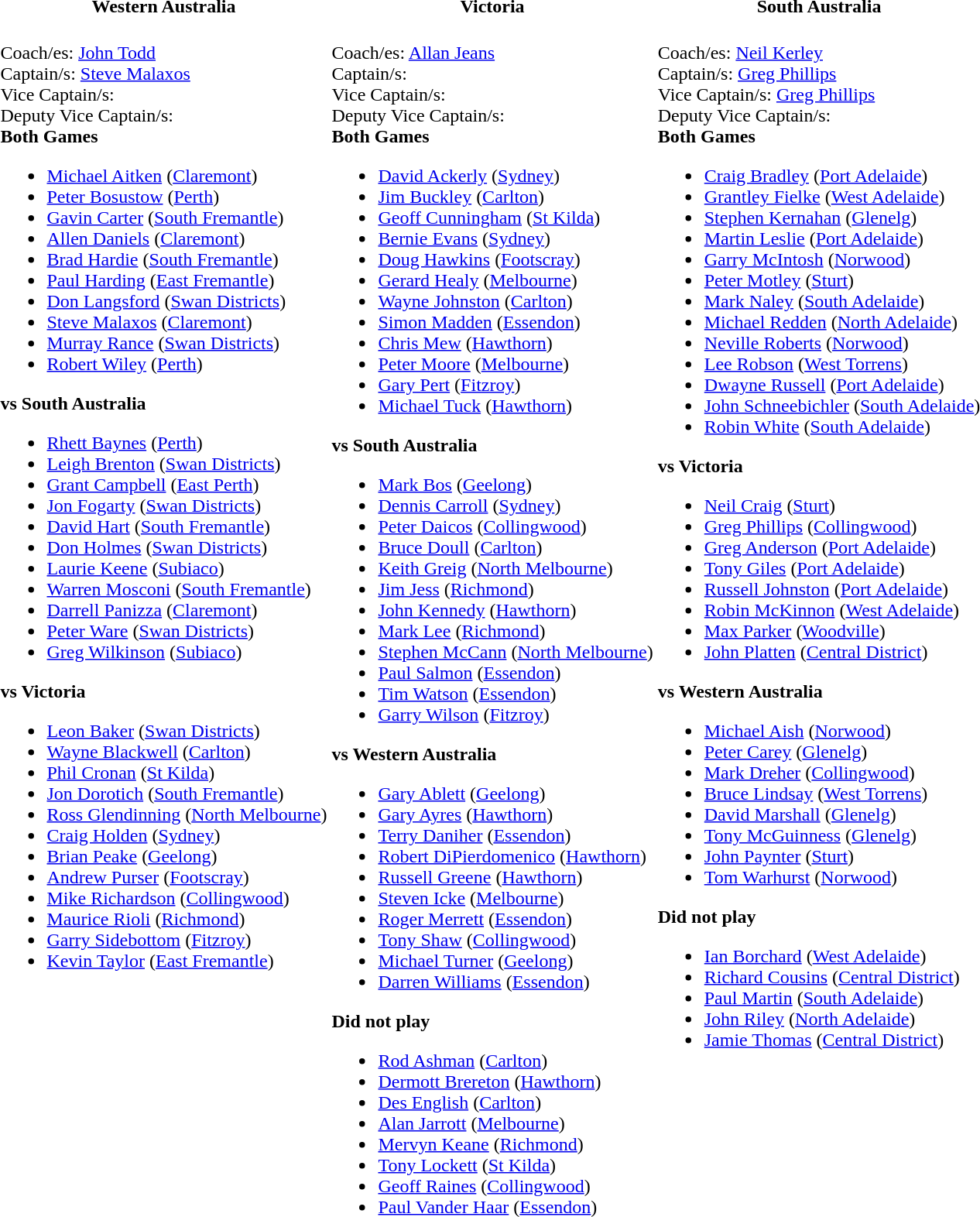<table>
<tr>
<th><span>Western Australia </span></th>
<th><span>Victoria </span></th>
<th><span>South Australia </span></th>
</tr>
<tr valign="top">
<td><br>Coach/es: <a href='#'>John Todd</a><br>
Captain/s: <a href='#'>Steve Malaxos</a><br>
Vice Captain/s:<br>
Deputy Vice Captain/s:<br> 
<strong>Both Games</strong><ul><li><a href='#'>Michael Aitken</a> (<a href='#'>Claremont</a>)</li><li><a href='#'>Peter Bosustow</a> (<a href='#'>Perth</a>)</li><li><a href='#'>Gavin Carter</a> (<a href='#'>South Fremantle</a>)</li><li><a href='#'>Allen Daniels</a> (<a href='#'>Claremont</a>)</li><li><a href='#'>Brad Hardie</a> (<a href='#'>South Fremantle</a>)</li><li><a href='#'>Paul Harding</a> (<a href='#'>East Fremantle</a>)</li><li><a href='#'>Don Langsford</a> (<a href='#'>Swan Districts</a>)</li><li><a href='#'>Steve Malaxos</a> (<a href='#'>Claremont</a>)</li><li><a href='#'>Murray Rance</a> (<a href='#'>Swan Districts</a>)</li><li><a href='#'>Robert Wiley</a> (<a href='#'>Perth</a>)</li></ul><strong>vs South Australia</strong><ul><li><a href='#'>Rhett Baynes</a> (<a href='#'>Perth</a>)</li><li><a href='#'>Leigh Brenton</a> (<a href='#'>Swan Districts</a>)</li><li><a href='#'>Grant Campbell</a> (<a href='#'>East Perth</a>)</li><li><a href='#'>Jon Fogarty</a> (<a href='#'>Swan Districts</a>)</li><li><a href='#'>David Hart</a> (<a href='#'>South Fremantle</a>)</li><li><a href='#'>Don Holmes</a> (<a href='#'>Swan Districts</a>)</li><li><a href='#'>Laurie Keene</a> (<a href='#'>Subiaco</a>)</li><li><a href='#'>Warren Mosconi</a> (<a href='#'>South Fremantle</a>)</li><li><a href='#'>Darrell Panizza</a> (<a href='#'>Claremont</a>)</li><li><a href='#'>Peter Ware</a> (<a href='#'>Swan Districts</a>)</li><li><a href='#'>Greg Wilkinson</a> (<a href='#'>Subiaco</a>)</li></ul><strong>vs Victoria</strong><ul><li><a href='#'>Leon Baker</a> (<a href='#'>Swan Districts</a>)</li><li><a href='#'>Wayne Blackwell</a> (<a href='#'>Carlton</a>)</li><li><a href='#'>Phil Cronan</a> (<a href='#'>St Kilda</a>)</li><li><a href='#'>Jon Dorotich</a> (<a href='#'>South Fremantle</a>)</li><li><a href='#'>Ross Glendinning</a> (<a href='#'>North Melbourne</a>)</li><li><a href='#'>Craig Holden</a> (<a href='#'>Sydney</a>)</li><li><a href='#'>Brian Peake</a> (<a href='#'>Geelong</a>)</li><li><a href='#'>Andrew Purser</a> (<a href='#'>Footscray</a>)</li><li><a href='#'>Mike Richardson</a> (<a href='#'>Collingwood</a>)</li><li><a href='#'>Maurice Rioli</a> (<a href='#'>Richmond</a>)</li><li><a href='#'>Garry Sidebottom</a> (<a href='#'>Fitzroy</a>)</li><li><a href='#'>Kevin Taylor</a> (<a href='#'>East Fremantle</a>)</li></ul></td>
<td><br>Coach/es: <a href='#'>Allan Jeans</a> <br>
Captain/s: <br>
Vice Captain/s: <br>
Deputy Vice Captain/s: <br>
<strong>Both Games</strong><ul><li><a href='#'>David Ackerly</a> (<a href='#'>Sydney</a>)</li><li><a href='#'>Jim Buckley</a> (<a href='#'>Carlton</a>)</li><li><a href='#'>Geoff Cunningham</a> (<a href='#'>St Kilda</a>)</li><li><a href='#'>Bernie Evans</a> (<a href='#'>Sydney</a>)</li><li><a href='#'>Doug Hawkins</a> (<a href='#'>Footscray</a>)</li><li><a href='#'>Gerard Healy</a> (<a href='#'>Melbourne</a>)</li><li><a href='#'>Wayne Johnston</a> (<a href='#'>Carlton</a>)</li><li><a href='#'>Simon Madden</a> (<a href='#'>Essendon</a>)</li><li><a href='#'>Chris Mew</a> (<a href='#'>Hawthorn</a>)</li><li><a href='#'>Peter Moore</a> (<a href='#'>Melbourne</a>)</li><li><a href='#'>Gary Pert</a> (<a href='#'>Fitzroy</a>)</li><li><a href='#'>Michael Tuck</a> (<a href='#'>Hawthorn</a>)</li></ul><strong>vs South Australia</strong><ul><li><a href='#'>Mark Bos</a> (<a href='#'>Geelong</a>)</li><li><a href='#'>Dennis Carroll</a> (<a href='#'>Sydney</a>)</li><li><a href='#'>Peter Daicos</a> (<a href='#'>Collingwood</a>)</li><li><a href='#'>Bruce Doull</a> (<a href='#'>Carlton</a>)</li><li><a href='#'>Keith Greig</a> (<a href='#'>North Melbourne</a>)</li><li><a href='#'>Jim Jess</a> (<a href='#'>Richmond</a>)</li><li><a href='#'>John Kennedy</a> (<a href='#'>Hawthorn</a>)</li><li><a href='#'>Mark Lee</a> (<a href='#'>Richmond</a>)</li><li><a href='#'>Stephen McCann</a> (<a href='#'>North Melbourne</a>)</li><li><a href='#'>Paul Salmon</a> (<a href='#'>Essendon</a>)</li><li><a href='#'>Tim Watson</a> (<a href='#'>Essendon</a>)</li><li><a href='#'>Garry Wilson</a> (<a href='#'>Fitzroy</a>)</li></ul><strong>vs Western Australia</strong><ul><li><a href='#'>Gary Ablett</a> (<a href='#'>Geelong</a>)</li><li><a href='#'>Gary Ayres</a> (<a href='#'>Hawthorn</a>)</li><li><a href='#'>Terry Daniher</a> (<a href='#'>Essendon</a>)</li><li><a href='#'>Robert DiPierdomenico</a> (<a href='#'>Hawthorn</a>)</li><li><a href='#'>Russell Greene</a> (<a href='#'>Hawthorn</a>)</li><li><a href='#'>Steven Icke</a> (<a href='#'>Melbourne</a>)</li><li><a href='#'>Roger Merrett</a> (<a href='#'>Essendon</a>)</li><li><a href='#'>Tony Shaw</a> (<a href='#'>Collingwood</a>)</li><li><a href='#'>Michael Turner</a> (<a href='#'>Geelong</a>)</li><li><a href='#'>Darren Williams</a> (<a href='#'>Essendon</a>)</li></ul><strong>Did not play</strong><ul><li><a href='#'>Rod Ashman</a> (<a href='#'>Carlton</a>)</li><li><a href='#'>Dermott Brereton</a> (<a href='#'>Hawthorn</a>)</li><li><a href='#'>Des English</a> (<a href='#'>Carlton</a>)</li><li><a href='#'>Alan Jarrott</a> (<a href='#'>Melbourne</a>)</li><li><a href='#'>Mervyn Keane</a> (<a href='#'>Richmond</a>)</li><li><a href='#'>Tony Lockett</a> (<a href='#'>St Kilda</a>)</li><li><a href='#'>Geoff Raines</a> (<a href='#'>Collingwood</a>)</li><li><a href='#'>Paul Vander Haar</a> (<a href='#'>Essendon</a>)</li></ul></td>
<td><br>Coach/es: <a href='#'>Neil Kerley</a> <br>
Captain/s: <a href='#'>Greg Phillips</a> <br>
Vice Captain/s: <a href='#'>Greg Phillips</a> <br>
Deputy Vice Captain/s: <br>
<strong>Both Games</strong><ul><li><a href='#'>Craig Bradley</a> (<a href='#'>Port Adelaide</a>)</li><li><a href='#'>Grantley Fielke</a> (<a href='#'>West Adelaide</a>)</li><li><a href='#'>Stephen Kernahan</a> (<a href='#'>Glenelg</a>)</li><li><a href='#'>Martin Leslie</a> (<a href='#'>Port Adelaide</a>)</li><li><a href='#'>Garry McIntosh</a> (<a href='#'>Norwood</a>)</li><li><a href='#'>Peter Motley</a> (<a href='#'>Sturt</a>)</li><li><a href='#'>Mark Naley</a> (<a href='#'>South Adelaide</a>)</li><li><a href='#'>Michael Redden</a> (<a href='#'>North Adelaide</a>)</li><li><a href='#'>Neville Roberts</a> (<a href='#'>Norwood</a>)</li><li><a href='#'>Lee Robson</a> (<a href='#'>West Torrens</a>)</li><li><a href='#'>Dwayne Russell</a> (<a href='#'>Port Adelaide</a>)</li><li><a href='#'>John Schneebichler</a> (<a href='#'>South Adelaide</a>)</li><li><a href='#'>Robin White</a> (<a href='#'>South Adelaide</a>)</li></ul><strong>vs Victoria</strong><ul><li><a href='#'>Neil Craig</a> (<a href='#'>Sturt</a>)</li><li><a href='#'>Greg Phillips</a> (<a href='#'>Collingwood</a>)</li><li><a href='#'>Greg Anderson</a> (<a href='#'>Port Adelaide</a>)</li><li><a href='#'>Tony Giles</a> (<a href='#'>Port Adelaide</a>)</li><li><a href='#'>Russell Johnston</a> (<a href='#'>Port Adelaide</a>)</li><li><a href='#'>Robin McKinnon</a> (<a href='#'>West Adelaide</a>)</li><li><a href='#'>Max Parker</a> (<a href='#'>Woodville</a>)</li><li><a href='#'>John Platten</a> (<a href='#'>Central District</a>)</li></ul><strong>vs Western Australia</strong><ul><li><a href='#'>Michael Aish</a> (<a href='#'>Norwood</a>)</li><li><a href='#'>Peter Carey</a> (<a href='#'>Glenelg</a>)</li><li><a href='#'>Mark Dreher</a> (<a href='#'>Collingwood</a>)</li><li><a href='#'>Bruce Lindsay</a> (<a href='#'>West Torrens</a>)</li><li><a href='#'>David Marshall</a> (<a href='#'>Glenelg</a>)</li><li><a href='#'>Tony McGuinness</a> (<a href='#'>Glenelg</a>)</li><li><a href='#'>John Paynter</a> (<a href='#'>Sturt</a>)</li><li><a href='#'>Tom Warhurst</a> (<a href='#'>Norwood</a>)</li></ul><strong>Did not play</strong><ul><li><a href='#'>Ian Borchard</a> (<a href='#'>West Adelaide</a>)</li><li><a href='#'>Richard Cousins</a> (<a href='#'>Central District</a>)</li><li><a href='#'>Paul Martin</a> (<a href='#'>South Adelaide</a>)</li><li><a href='#'>John Riley</a> (<a href='#'>North Adelaide</a>)</li><li><a href='#'>Jamie Thomas</a> (<a href='#'>Central District</a>)</li></ul></td>
</tr>
</table>
